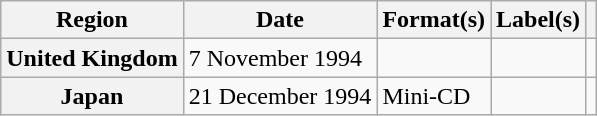<table class="wikitable plainrowheaders">
<tr>
<th scope="col">Region</th>
<th scope="col">Date</th>
<th scope="col">Format(s)</th>
<th scope="col">Label(s)</th>
<th scope="col"></th>
</tr>
<tr>
<th scope="row">United Kingdom</th>
<td>7 November 1994</td>
<td></td>
<td></td>
<td></td>
</tr>
<tr>
<th scope="row">Japan</th>
<td>21 December 1994</td>
<td>Mini-CD</td>
<td></td>
<td></td>
</tr>
</table>
